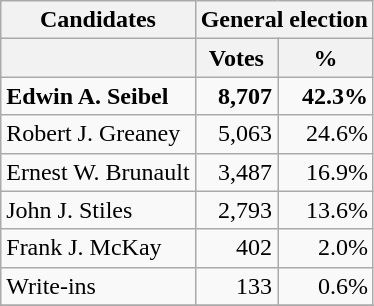<table class=wikitable>
<tr>
<th colspan=1><strong>Candidates</strong></th>
<th colspan=2><strong>General election</strong></th>
</tr>
<tr>
<th></th>
<th>Votes</th>
<th>%</th>
</tr>
<tr>
<td><strong>Edwin A. Seibel</strong></td>
<td align="right"><strong>8,707</strong></td>
<td align="right"><strong>42.3%</strong></td>
</tr>
<tr>
<td>Robert J. Greaney</td>
<td align="right">5,063</td>
<td align="right">24.6%</td>
</tr>
<tr>
<td>Ernest W. Brunault</td>
<td align="right">3,487</td>
<td align="right">16.9%</td>
</tr>
<tr>
<td>John J. Stiles</td>
<td align="right">2,793</td>
<td align="right">13.6%</td>
</tr>
<tr>
<td>Frank J. McKay</td>
<td align="right">402</td>
<td align="right">2.0%</td>
</tr>
<tr>
<td>Write-ins</td>
<td align="right">133</td>
<td align="right">0.6%</td>
</tr>
<tr>
</tr>
</table>
